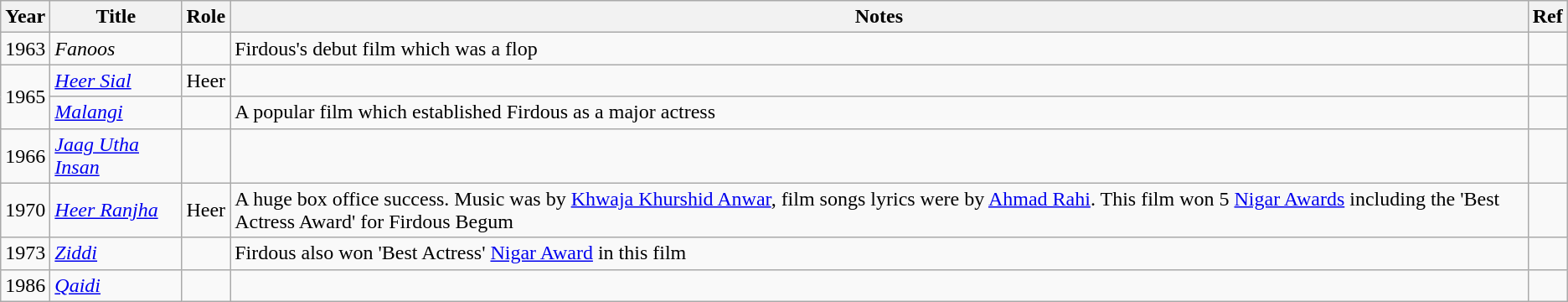<table class="wikitable sortable">
<tr>
<th>Year</th>
<th>Title</th>
<th>Role</th>
<th class="unsortable">Notes</th>
<th>Ref</th>
</tr>
<tr>
<td>1963</td>
<td><em>Fanoos</em></td>
<td></td>
<td>Firdous's debut film which was a flop</td>
<td></td>
</tr>
<tr>
<td rowspan="2">1965</td>
<td><em><a href='#'>Heer Sial</a></em></td>
<td>Heer</td>
<td></td>
<td></td>
</tr>
<tr>
<td><em><a href='#'>Malangi</a></em> </td>
<td></td>
<td>A popular film which established Firdous as a major actress</td>
<td></td>
</tr>
<tr>
<td>1966</td>
<td><em><a href='#'>Jaag Utha Insan</a></em></td>
<td></td>
<td></td>
<td></td>
</tr>
<tr>
<td>1970</td>
<td><em><a href='#'>Heer Ranjha</a></em></td>
<td>Heer</td>
<td>A huge box office success. Music was by <a href='#'>Khwaja Khurshid Anwar</a>, film songs lyrics were by <a href='#'>Ahmad Rahi</a>. This film won 5 <a href='#'>Nigar Awards</a> including the 'Best Actress Award' for Firdous Begum</td>
<td></td>
</tr>
<tr>
<td>1973</td>
<td><em><a href='#'>Ziddi</a></em></td>
<td></td>
<td>Firdous also won 'Best Actress' <a href='#'>Nigar Award</a> in this film</td>
<td></td>
</tr>
<tr>
<td>1986</td>
<td><em><a href='#'>Qaidi</a></em></td>
<td></td>
<td></td>
<td></td>
</tr>
</table>
